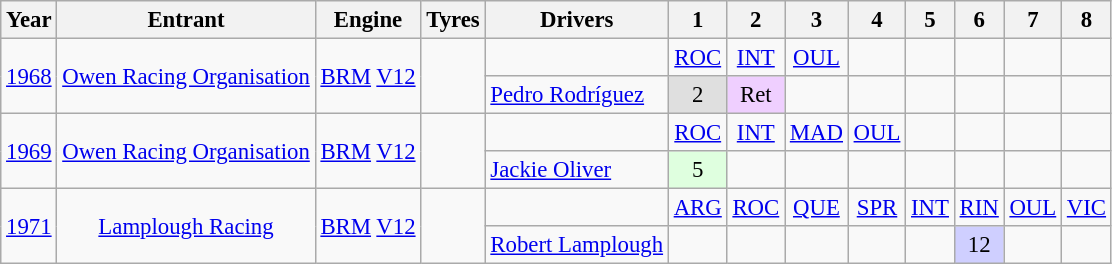<table class="wikitable" style="text-align:center; font-size:95%">
<tr>
<th>Year</th>
<th>Entrant</th>
<th>Engine</th>
<th>Tyres</th>
<th>Drivers</th>
<th>1</th>
<th>2</th>
<th>3</th>
<th>4</th>
<th>5</th>
<th>6</th>
<th>7</th>
<th>8</th>
</tr>
<tr>
<td rowspan="2"><a href='#'>1968</a></td>
<td rowspan="2"><a href='#'>Owen Racing Organisation</a></td>
<td rowspan="2"><a href='#'>BRM</a> <a href='#'>V12</a></td>
<td rowspan="2"></td>
<td></td>
<td><a href='#'>ROC</a></td>
<td><a href='#'>INT</a></td>
<td><a href='#'>OUL</a></td>
<td></td>
<td></td>
<td></td>
<td></td>
<td></td>
</tr>
<tr>
<td align="left"><a href='#'>Pedro Rodríguez</a></td>
<td style="background:#DFDFDF;">2</td>
<td style="background:#EFCFFF;">Ret</td>
<td></td>
<td></td>
<td></td>
<td></td>
<td></td>
<td></td>
</tr>
<tr>
<td rowspan="2"><a href='#'>1969</a></td>
<td rowspan="2"><a href='#'>Owen Racing Organisation</a></td>
<td rowspan="2"><a href='#'>BRM</a> <a href='#'>V12</a></td>
<td rowspan="2"></td>
<td></td>
<td><a href='#'>ROC</a></td>
<td><a href='#'>INT</a></td>
<td><a href='#'>MAD</a></td>
<td><a href='#'>OUL</a></td>
<td></td>
<td></td>
<td></td>
<td></td>
</tr>
<tr>
<td align="left"><a href='#'>Jackie Oliver</a></td>
<td style="background:#DFFFDF;">5</td>
<td></td>
<td></td>
<td></td>
<td></td>
<td></td>
<td></td>
<td></td>
</tr>
<tr>
<td rowspan="2"><a href='#'>1971</a></td>
<td rowspan="2"><a href='#'>Lamplough Racing</a></td>
<td rowspan="2"><a href='#'>BRM</a> <a href='#'>V12</a></td>
<td rowspan="2"></td>
<td></td>
<td><a href='#'>ARG</a></td>
<td><a href='#'>ROC</a></td>
<td><a href='#'>QUE</a></td>
<td><a href='#'>SPR</a></td>
<td><a href='#'>INT</a></td>
<td><a href='#'>RIN</a></td>
<td><a href='#'>OUL</a></td>
<td><a href='#'>VIC</a></td>
</tr>
<tr>
<td align="left"><a href='#'>Robert Lamplough</a></td>
<td></td>
<td></td>
<td></td>
<td></td>
<td></td>
<td style="background:#CFCFFF;">12</td>
<td></td>
<td></td>
</tr>
</table>
